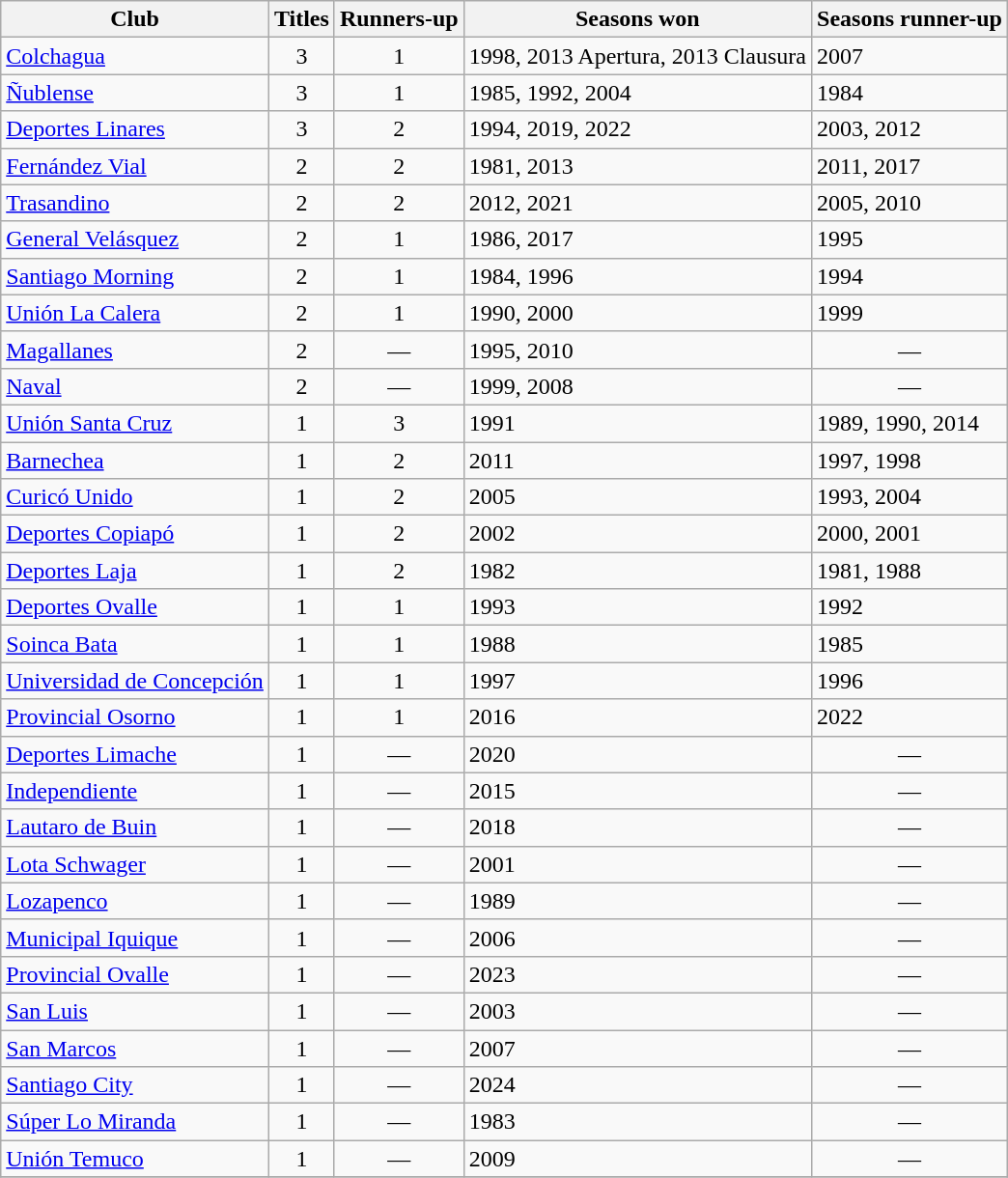<table class="wikitable sortable plainrowheaders">
<tr>
<th scope=col>Club</th>
<th scope=col>Titles</th>
<th scope=col>Runners-up</th>
<th scope=col>Seasons won</th>
<th scope=col>Seasons runner-up</th>
</tr>
<tr>
<td><a href='#'>Colchagua</a></td>
<td align=center>3</td>
<td align=center>1</td>
<td>1998, 2013 Apertura, 2013 Clausura</td>
<td>2007</td>
</tr>
<tr>
<td><a href='#'>Ñublense</a></td>
<td align=center>3</td>
<td align=center>1</td>
<td>1985, 1992, 2004</td>
<td>1984</td>
</tr>
<tr>
<td><a href='#'>Deportes Linares</a></td>
<td align=center>3</td>
<td align=center>2</td>
<td>1994, 2019, 2022</td>
<td>2003, 2012</td>
</tr>
<tr>
<td><a href='#'>Fernández Vial</a></td>
<td align=center>2</td>
<td align=center>2</td>
<td>1981, 2013</td>
<td>2011, 2017</td>
</tr>
<tr>
<td><a href='#'>Trasandino</a></td>
<td align=center>2</td>
<td align=center>2</td>
<td>2012, 2021</td>
<td>2005, 2010</td>
</tr>
<tr>
<td><a href='#'>General Velásquez</a></td>
<td align=center>2</td>
<td align=center>1</td>
<td>1986, 2017</td>
<td>1995</td>
</tr>
<tr>
<td><a href='#'>Santiago Morning</a></td>
<td align=center>2</td>
<td align=center>1</td>
<td>1984, 1996</td>
<td>1994</td>
</tr>
<tr>
<td><a href='#'>Unión La Calera</a></td>
<td align=center>2</td>
<td align=center>1</td>
<td>1990, 2000</td>
<td>1999</td>
</tr>
<tr>
<td><a href='#'>Magallanes</a></td>
<td align=center>2</td>
<td align=center>—</td>
<td>1995, 2010</td>
<td align=center>—</td>
</tr>
<tr>
<td><a href='#'>Naval</a></td>
<td align=center>2</td>
<td align=center>—</td>
<td>1999, 2008</td>
<td align=center>—</td>
</tr>
<tr>
<td><a href='#'>Unión Santa Cruz</a></td>
<td align=center>1</td>
<td align=center>3</td>
<td>1991</td>
<td>1989, 1990, 2014</td>
</tr>
<tr>
<td><a href='#'>Barnechea</a></td>
<td align=center>1</td>
<td align=center>2</td>
<td>2011</td>
<td>1997, 1998</td>
</tr>
<tr>
<td><a href='#'>Curicó Unido</a></td>
<td align=center>1</td>
<td align=center>2</td>
<td>2005</td>
<td>1993, 2004</td>
</tr>
<tr>
<td><a href='#'>Deportes Copiapó</a></td>
<td align=center>1</td>
<td align=center>2</td>
<td>2002</td>
<td>2000, 2001</td>
</tr>
<tr>
<td><a href='#'>Deportes Laja</a></td>
<td align=center>1</td>
<td align=center>2</td>
<td>1982</td>
<td>1981, 1988</td>
</tr>
<tr>
<td><a href='#'>Deportes Ovalle</a></td>
<td align=center>1</td>
<td align=center>1</td>
<td>1993</td>
<td>1992</td>
</tr>
<tr>
<td><a href='#'>Soinca Bata</a></td>
<td align=center>1</td>
<td align=center>1</td>
<td>1988</td>
<td>1985</td>
</tr>
<tr>
<td><a href='#'>Universidad de Concepción</a></td>
<td align=center>1</td>
<td align=center>1</td>
<td>1997</td>
<td>1996</td>
</tr>
<tr>
<td><a href='#'>Provincial Osorno</a></td>
<td align=center>1</td>
<td align=center>1</td>
<td>2016</td>
<td>2022</td>
</tr>
<tr>
<td><a href='#'>Deportes Limache</a></td>
<td align=center>1</td>
<td align=center>—</td>
<td>2020</td>
<td align=center>—</td>
</tr>
<tr>
<td><a href='#'>Independiente</a></td>
<td align=center>1</td>
<td align=center>—</td>
<td>2015</td>
<td align=center>—</td>
</tr>
<tr>
<td><a href='#'>Lautaro de Buin</a></td>
<td align=center>1</td>
<td align=center>—</td>
<td>2018</td>
<td align=center>—</td>
</tr>
<tr>
<td><a href='#'>Lota Schwager</a></td>
<td align=center>1</td>
<td align=center>—</td>
<td>2001</td>
<td align=center>—</td>
</tr>
<tr>
<td><a href='#'>Lozapenco</a></td>
<td align=center>1</td>
<td align=center>—</td>
<td>1989</td>
<td align=center>—</td>
</tr>
<tr>
<td><a href='#'>Municipal Iquique</a></td>
<td align=center>1</td>
<td align=center>—</td>
<td>2006</td>
<td align=center>—</td>
</tr>
<tr>
<td><a href='#'>Provincial Ovalle</a></td>
<td align=center>1</td>
<td align=center>—</td>
<td>2023</td>
<td align=center>—</td>
</tr>
<tr>
<td><a href='#'>San Luis</a></td>
<td align=center>1</td>
<td align=center>—</td>
<td>2003</td>
<td align=center>—</td>
</tr>
<tr>
<td><a href='#'>San Marcos</a></td>
<td align=center>1</td>
<td align=center>—</td>
<td>2007</td>
<td align=center>—</td>
</tr>
<tr>
<td><a href='#'>Santiago City</a></td>
<td align=center>1</td>
<td align=center>—</td>
<td>2024</td>
<td align=center>—</td>
</tr>
<tr>
<td><a href='#'>Súper Lo Miranda</a></td>
<td align=center>1</td>
<td align=center>—</td>
<td>1983</td>
<td align=center>—</td>
</tr>
<tr>
<td><a href='#'>Unión Temuco</a></td>
<td align=center>1</td>
<td align=center>—</td>
<td>2009</td>
<td align=center>—</td>
</tr>
<tr>
</tr>
</table>
